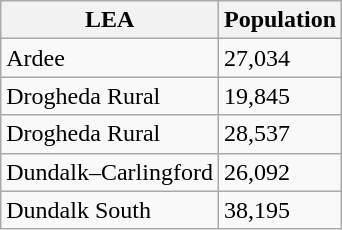<table class="wikitable floatleft">
<tr>
<th>LEA</th>
<th>Population</th>
</tr>
<tr>
<td>Ardee</td>
<td>27,034</td>
</tr>
<tr>
<td>Drogheda Rural</td>
<td>19,845</td>
</tr>
<tr>
<td>Drogheda Rural</td>
<td>28,537</td>
</tr>
<tr>
<td>Dundalk–Carlingford</td>
<td>26,092</td>
</tr>
<tr>
<td>Dundalk South</td>
<td>38,195</td>
</tr>
</table>
